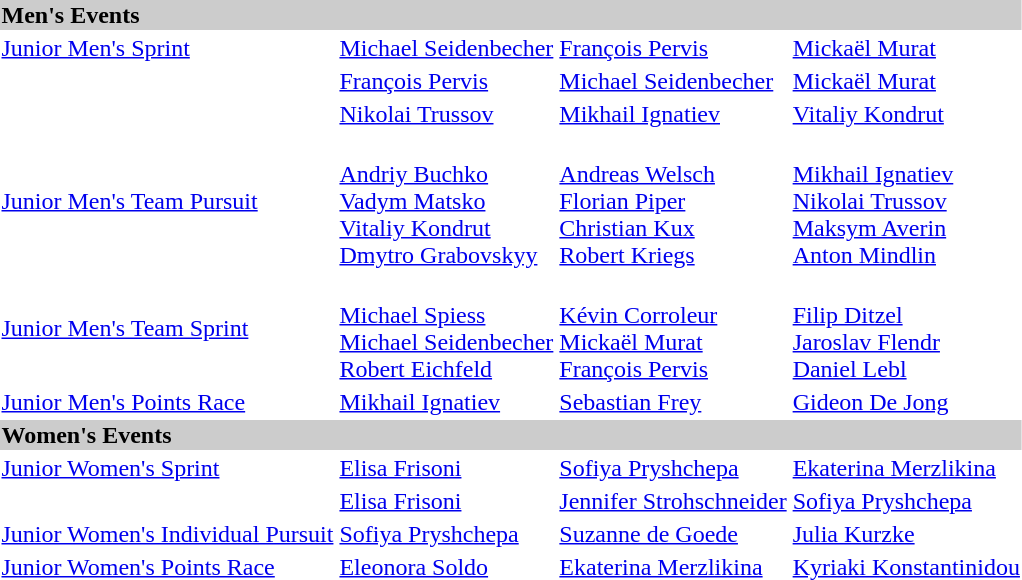<table>
<tr bgcolor="#cccccc">
<td colspan=7><strong>Men's Events</strong></td>
</tr>
<tr>
<td><a href='#'>Junior Men's Sprint</a></td>
<td> <a href='#'>Michael Seidenbecher</a></td>
<td> <a href='#'>François Pervis</a></td>
<td> <a href='#'>Mickaël Murat</a></td>
</tr>
<tr>
<td></td>
<td> <a href='#'>François Pervis</a></td>
<td> <a href='#'>Michael Seidenbecher</a></td>
<td> <a href='#'>Mickaël Murat</a></td>
</tr>
<tr>
<td></td>
<td> <a href='#'>Nikolai Trussov</a></td>
<td> <a href='#'>Mikhail Ignatiev</a></td>
<td> <a href='#'>Vitaliy Kondrut</a></td>
</tr>
<tr>
<td><a href='#'>Junior Men's Team Pursuit</a></td>
<td> <br><a href='#'>Andriy Buchko</a><br><a href='#'>Vadym Matsko</a><br><a href='#'>Vitaliy Kondrut</a><br><a href='#'>Dmytro Grabovskyy</a></td>
<td> <br><a href='#'>Andreas Welsch</a> <br><a href='#'>Florian Piper</a> <br><a href='#'>Christian Kux</a> <br><a href='#'>Robert Kriegs</a></td>
<td><br> <a href='#'>Mikhail Ignatiev</a> <br><a href='#'>Nikolai Trussov</a> <br><a href='#'>Maksym Averin</a> <br><a href='#'>Anton Mindlin</a></td>
</tr>
<tr>
<td><a href='#'>Junior Men's Team Sprint</a></td>
<td> <br> <a href='#'>Michael Spiess</a> <br><a href='#'>Michael Seidenbecher</a><br><a href='#'>Robert Eichfeld</a></td>
<td> <br><a href='#'>Kévin Corroleur</a><br><a href='#'>Mickaël Murat</a><br><a href='#'>François Pervis</a></td>
<td><br> <a href='#'>Filip Ditzel</a><br><a href='#'>Jaroslav Flendr</a><br><a href='#'>Daniel Lebl</a></td>
</tr>
<tr>
<td><a href='#'>Junior Men's Points Race</a></td>
<td> <a href='#'>Mikhail Ignatiev</a></td>
<td> <a href='#'>Sebastian Frey</a></td>
<td> <a href='#'>Gideon De Jong</a></td>
</tr>
<tr bgcolor="#cccccc">
<td colspan=7><strong>Women's Events</strong></td>
</tr>
<tr>
<td><a href='#'>Junior Women's Sprint</a></td>
<td> <a href='#'>Elisa Frisoni</a></td>
<td> <a href='#'>Sofiya Pryshchepa</a></td>
<td> <a href='#'>Ekaterina Merzlikina</a></td>
</tr>
<tr>
<td></td>
<td> <a href='#'>Elisa Frisoni</a></td>
<td> <a href='#'>Jennifer Strohschneider</a></td>
<td> <a href='#'>Sofiya Pryshchepa</a></td>
</tr>
<tr>
<td><a href='#'>Junior Women's Individual Pursuit</a></td>
<td> <a href='#'>Sofiya Pryshchepa</a></td>
<td> <a href='#'>Suzanne de Goede</a></td>
<td> <a href='#'>Julia Kurzke</a></td>
</tr>
<tr>
<td><a href='#'>Junior Women's Points Race</a></td>
<td> <a href='#'>Eleonora Soldo</a></td>
<td> <a href='#'>Ekaterina Merzlikina</a></td>
<td> <a href='#'>Kyriaki Konstantinidou</a></td>
</tr>
</table>
